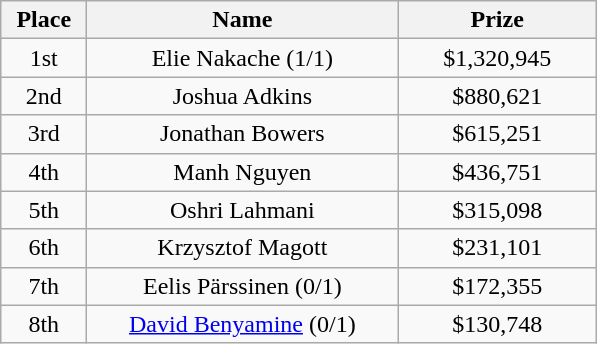<table class="wikitable">
<tr>
<th width="50">Place</th>
<th width="200">Name</th>
<th width="125">Prize</th>
</tr>
<tr>
<td align=center>1st</td>
<td align=center> Elie Nakache (1/1)</td>
<td align=center>$1,320,945</td>
</tr>
<tr>
<td align=center>2nd</td>
<td align=center> Joshua Adkins</td>
<td align=center>$880,621</td>
</tr>
<tr>
<td align=center>3rd</td>
<td align=center> Jonathan Bowers</td>
<td align=center>$615,251</td>
</tr>
<tr>
<td align=center>4th</td>
<td align=center> Manh Nguyen</td>
<td align=center>$436,751</td>
</tr>
<tr>
<td align=center>5th</td>
<td align=center> Oshri Lahmani</td>
<td align=center>$315,098</td>
</tr>
<tr>
<td align=center>6th</td>
<td align=center> Krzysztof Magott</td>
<td align=center>$231,101</td>
</tr>
<tr>
<td align=center>7th</td>
<td align=center> Eelis Pärssinen (0/1)</td>
<td align=center>$172,355</td>
</tr>
<tr>
<td align=center>8th</td>
<td align=center> <a href='#'>David Benyamine</a> (0/1)</td>
<td align=center>$130,748</td>
</tr>
</table>
